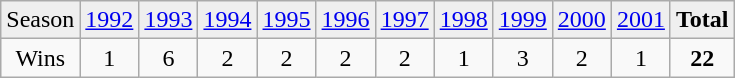<table class="wikitable">
<tr bgcolor=efefef>
<td>Season</td>
<td><a href='#'>1992</a></td>
<td><a href='#'>1993</a></td>
<td><a href='#'>1994</a></td>
<td><a href='#'>1995</a></td>
<td><a href='#'>1996</a></td>
<td><a href='#'>1997</a></td>
<td><a href='#'>1998</a></td>
<td><a href='#'>1999</a></td>
<td><a href='#'>2000</a></td>
<td><a href='#'>2001</a></td>
<td><strong>Total</strong></td>
</tr>
<tr align=center>
<td>Wins</td>
<td>1</td>
<td>6</td>
<td>2</td>
<td>2</td>
<td>2</td>
<td>2</td>
<td>1</td>
<td>3</td>
<td>2</td>
<td>1</td>
<td><strong>22</strong></td>
</tr>
</table>
